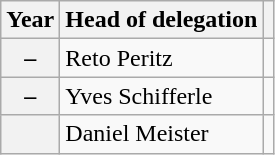<table class="wikitable plainrowheaders">
<tr>
<th>Year</th>
<th>Head of delegation</th>
<th></th>
</tr>
<tr>
<th scope="row">–</th>
<td>Reto Peritz</td>
<td></td>
</tr>
<tr>
<th scope="row">–</th>
<td>Yves Schifferle</td>
<td></td>
</tr>
<tr>
<th scope="row"></th>
<td>Daniel Meister</td>
<td></td>
</tr>
</table>
